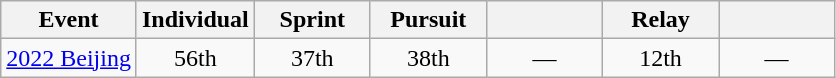<table class="wikitable" style="text-align: center;">
<tr ">
<th>Event</th>
<th style="width:70px;">Individual</th>
<th style="width:70px;">Sprint</th>
<th style="width:70px;">Pursuit</th>
<th style="width:70px;"></th>
<th style="width:70px;">Relay</th>
<th style="width:70px;"></th>
</tr>
<tr>
<td align="left"> <a href='#'>2022 Beijing</a></td>
<td>56th</td>
<td>37th</td>
<td>38th</td>
<td>—</td>
<td>12th</td>
<td>—</td>
</tr>
</table>
